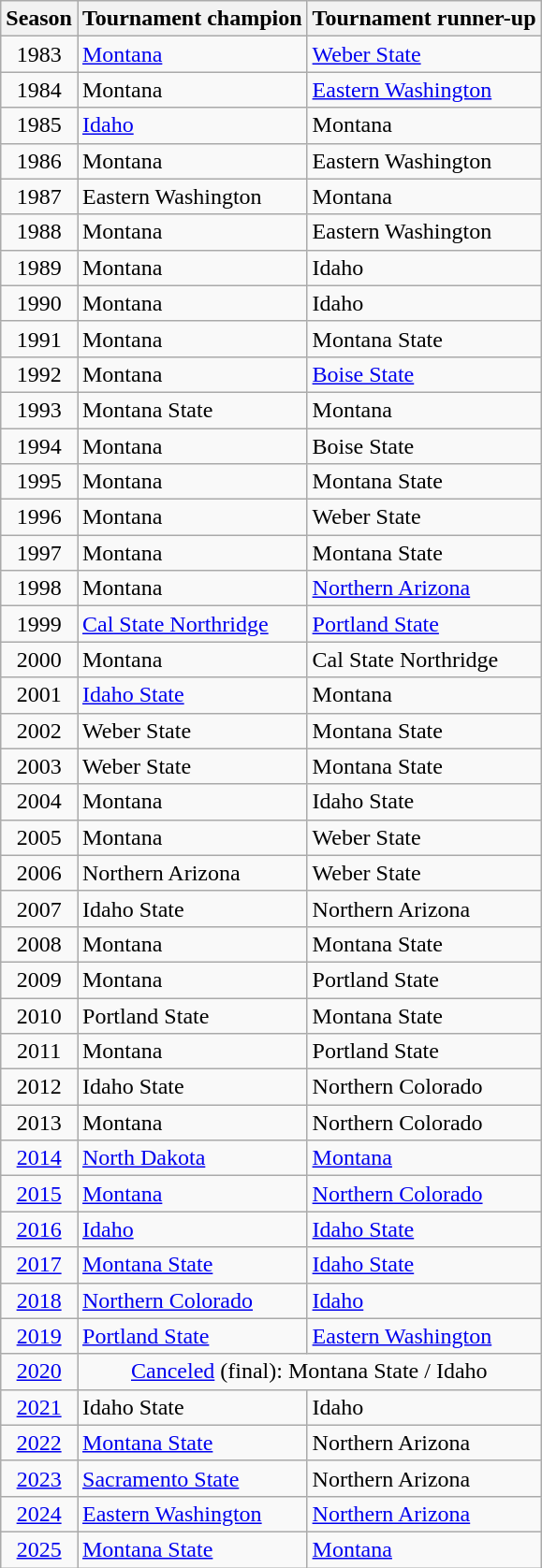<table class="wikitable sortable">
<tr>
<th>Season</th>
<th>Tournament champion</th>
<th>Tournament runner-up</th>
</tr>
<tr>
<td align=center>1983</td>
<td><a href='#'>Montana</a></td>
<td><a href='#'>Weber State</a></td>
</tr>
<tr>
<td align=center>1984</td>
<td>Montana</td>
<td><a href='#'>Eastern Washington</a></td>
</tr>
<tr>
<td align=center>1985</td>
<td><a href='#'>Idaho</a></td>
<td>Montana</td>
</tr>
<tr>
<td align=center>1986</td>
<td>Montana</td>
<td>Eastern Washington</td>
</tr>
<tr>
<td align=center>1987</td>
<td>Eastern Washington</td>
<td>Montana</td>
</tr>
<tr>
<td align=center>1988</td>
<td>Montana</td>
<td>Eastern Washington</td>
</tr>
<tr>
<td align=center>1989</td>
<td>Montana</td>
<td>Idaho</td>
</tr>
<tr>
<td align=center>1990</td>
<td>Montana</td>
<td>Idaho</td>
</tr>
<tr>
<td align=center>1991</td>
<td>Montana</td>
<td>Montana State</td>
</tr>
<tr>
<td align=center>1992</td>
<td>Montana</td>
<td><a href='#'>Boise State</a></td>
</tr>
<tr>
<td align=center>1993</td>
<td>Montana State</td>
<td>Montana</td>
</tr>
<tr>
<td align=center>1994</td>
<td>Montana</td>
<td>Boise State</td>
</tr>
<tr>
<td align=center>1995</td>
<td>Montana</td>
<td>Montana State</td>
</tr>
<tr>
<td align=center>1996</td>
<td>Montana</td>
<td>Weber State</td>
</tr>
<tr>
<td align=center>1997</td>
<td>Montana</td>
<td>Montana State</td>
</tr>
<tr>
<td align=center>1998</td>
<td>Montana</td>
<td><a href='#'>Northern Arizona</a></td>
</tr>
<tr>
<td align=center>1999</td>
<td><a href='#'>Cal State Northridge</a></td>
<td><a href='#'>Portland State</a></td>
</tr>
<tr>
<td align=center>2000</td>
<td>Montana</td>
<td>Cal State Northridge</td>
</tr>
<tr>
<td align=center>2001</td>
<td><a href='#'>Idaho State</a></td>
<td>Montana</td>
</tr>
<tr>
<td align=center>2002</td>
<td>Weber State</td>
<td>Montana State</td>
</tr>
<tr>
<td align=center>2003</td>
<td>Weber State</td>
<td>Montana State</td>
</tr>
<tr>
<td align=center>2004</td>
<td>Montana</td>
<td>Idaho State</td>
</tr>
<tr>
<td align=center>2005</td>
<td>Montana</td>
<td>Weber State</td>
</tr>
<tr>
<td align=center>2006</td>
<td>Northern Arizona</td>
<td>Weber State</td>
</tr>
<tr>
<td align=center>2007</td>
<td>Idaho State</td>
<td>Northern Arizona</td>
</tr>
<tr>
<td align=center>2008</td>
<td>Montana</td>
<td>Montana State</td>
</tr>
<tr>
<td align=center>2009</td>
<td>Montana</td>
<td>Portland State</td>
</tr>
<tr>
<td align=center>2010</td>
<td>Portland State</td>
<td>Montana State</td>
</tr>
<tr>
<td align=center>2011</td>
<td>Montana</td>
<td>Portland State</td>
</tr>
<tr>
<td align=center>2012</td>
<td>Idaho State</td>
<td>Northern Colorado</td>
</tr>
<tr>
<td align=center>2013</td>
<td>Montana</td>
<td>Northern Colorado</td>
</tr>
<tr>
<td align=center><a href='#'>2014</a></td>
<td><a href='#'>North Dakota</a></td>
<td><a href='#'>Montana</a></td>
</tr>
<tr>
<td align=center><a href='#'>2015</a></td>
<td><a href='#'>Montana</a></td>
<td><a href='#'>Northern Colorado</a></td>
</tr>
<tr>
<td align=center><a href='#'>2016</a></td>
<td><a href='#'>Idaho</a></td>
<td><a href='#'>Idaho State</a></td>
</tr>
<tr>
<td align=center><a href='#'>2017</a></td>
<td><a href='#'>Montana State</a></td>
<td><a href='#'>Idaho State</a></td>
</tr>
<tr>
<td align=center><a href='#'>2018</a></td>
<td><a href='#'>Northern Colorado</a></td>
<td><a href='#'>Idaho</a></td>
</tr>
<tr>
<td align=center><a href='#'>2019</a></td>
<td><a href='#'>Portland State</a></td>
<td><a href='#'>Eastern Washington</a></td>
</tr>
<tr>
<td align=center><a href='#'>2020</a></td>
<td align=center colspan=2><a href='#'>Canceled</a> (final): Montana State / Idaho</td>
</tr>
<tr>
<td align=center><a href='#'>2021</a></td>
<td>Idaho State</td>
<td>Idaho</td>
</tr>
<tr>
<td align=center><a href='#'>2022</a></td>
<td><a href='#'>Montana State</a></td>
<td>Northern Arizona</td>
</tr>
<tr>
<td align=center><a href='#'>2023</a></td>
<td><a href='#'>Sacramento State</a></td>
<td>Northern Arizona</td>
</tr>
<tr>
<td align=center><a href='#'>2024</a></td>
<td><a href='#'>Eastern Washington</a></td>
<td><a href='#'>Northern Arizona</a></td>
</tr>
<tr>
<td align=center><a href='#'>2025</a></td>
<td><a href='#'>Montana State</a></td>
<td><a href='#'>Montana</a></td>
</tr>
</table>
